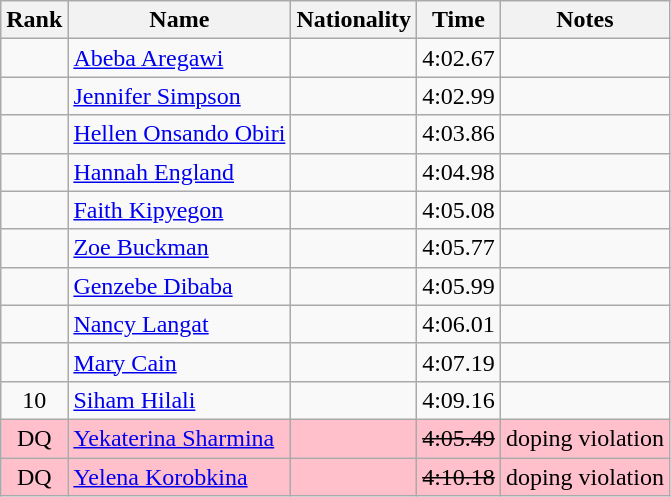<table class="wikitable sortable" style="text-align:center">
<tr>
<th>Rank</th>
<th>Name</th>
<th>Nationality</th>
<th>Time</th>
<th>Notes</th>
</tr>
<tr>
<td></td>
<td align=left><a href='#'>Abeba Aregawi</a></td>
<td align=left></td>
<td>4:02.67</td>
<td></td>
</tr>
<tr>
<td></td>
<td align=left><a href='#'>Jennifer Simpson</a></td>
<td align=left></td>
<td>4:02.99</td>
<td></td>
</tr>
<tr>
<td></td>
<td align=left><a href='#'>Hellen Onsando Obiri</a></td>
<td align=left></td>
<td>4:03.86</td>
<td></td>
</tr>
<tr>
<td></td>
<td align=left><a href='#'>Hannah England</a></td>
<td align=left></td>
<td>4:04.98</td>
<td></td>
</tr>
<tr>
<td></td>
<td align=left><a href='#'>Faith Kipyegon</a></td>
<td align=left></td>
<td>4:05.08</td>
<td></td>
</tr>
<tr>
<td></td>
<td align=left><a href='#'>Zoe Buckman</a></td>
<td align=left></td>
<td>4:05.77</td>
<td></td>
</tr>
<tr>
<td></td>
<td align=left><a href='#'>Genzebe Dibaba</a></td>
<td align=left></td>
<td>4:05.99</td>
<td></td>
</tr>
<tr>
<td></td>
<td align=left><a href='#'>Nancy Langat</a></td>
<td align=left></td>
<td>4:06.01</td>
<td></td>
</tr>
<tr>
<td></td>
<td align=left><a href='#'>Mary Cain</a></td>
<td align=left></td>
<td>4:07.19</td>
<td></td>
</tr>
<tr>
<td>10</td>
<td align=left><a href='#'>Siham Hilali</a></td>
<td align=left></td>
<td>4:09.16</td>
<td></td>
</tr>
<tr bgcolor=pink>
<td>DQ</td>
<td align=left><a href='#'>Yekaterina Sharmina</a></td>
<td align=left></td>
<td><s>4:05.49</s></td>
<td>doping violation</td>
</tr>
<tr bgcolor=pink>
<td>DQ</td>
<td align=left><a href='#'>Yelena Korobkina</a></td>
<td align=left></td>
<td><s>4:10.18</s></td>
<td>doping violation</td>
</tr>
</table>
